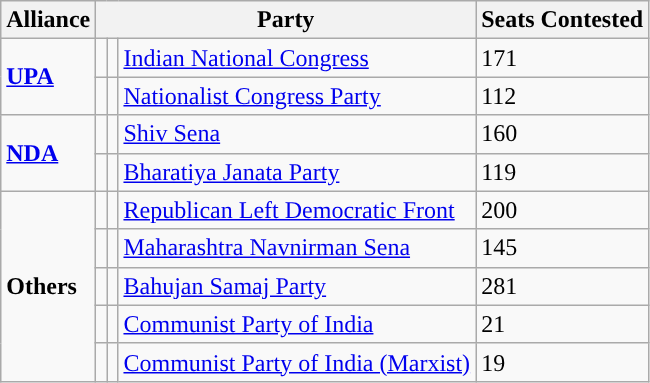<table class="wikitable">
<tr>
<th>Alliance</th>
<th colspan="3">Party</th>
<th>Seats Contested</th>
</tr>
<tr>
<td rowspan="2"><a href='#'><strong>UPA</strong></a></td>
<td style="color:inherit;background-color: "></td>
<td></td>
<td><a href='#'>Indian National Congress</a></td>
<td>171</td>
</tr>
<tr>
<td style="color:inherit;background-color: "></td>
<td></td>
<td><a href='#'>Nationalist Congress Party</a></td>
<td>112</td>
</tr>
<tr>
<td rowspan="2"><a href='#'><strong>NDA</strong></a></td>
<td style="color:inherit;background-color:"></td>
<td></td>
<td><a href='#'>Shiv Sena</a></td>
<td>160</td>
</tr>
<tr>
<td style="color:inherit;background-color:"></td>
<td></td>
<td><a href='#'>Bharatiya Janata Party</a></td>
<td>119</td>
</tr>
<tr>
<td rowspan="5"><strong>Others</strong></td>
<td></td>
<td></td>
<td><a href='#'>Republican Left Democratic Front</a></td>
<td>200</td>
</tr>
<tr>
<td></td>
<td></td>
<td><a href='#'>Maharashtra Navnirman Sena</a></td>
<td>145</td>
</tr>
<tr>
<td></td>
<td></td>
<td><a href='#'>Bahujan Samaj Party</a></td>
<td>281</td>
</tr>
<tr>
<td></td>
<td></td>
<td><a href='#'>Communist Party of India</a></td>
<td>21</td>
</tr>
<tr>
<td></td>
<td></td>
<td><a href='#'>Communist Party of India (Marxist)</a></td>
<td>19</td>
</tr>
</table>
